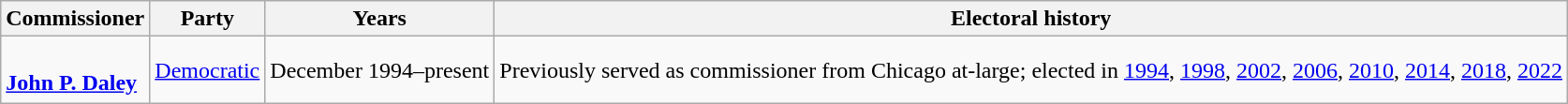<table class=wikitable style="text-align:center">
<tr>
<th>Commissioner</th>
<th>Party</th>
<th>Years</th>
<th>Electoral history</th>
</tr>
<tr style="height:3em">
<td align=left><br><strong><a href='#'>John P. Daley</a></strong></td>
<td><a href='#'>Democratic</a></td>
<td nowrap>December 1994–present</td>
<td>Previously served as commissioner from Chicago at-large; elected in <a href='#'>1994</a>, <a href='#'>1998</a>, <a href='#'>2002</a>, <a href='#'>2006</a>, <a href='#'>2010</a>, <a href='#'>2014</a>, <a href='#'>2018</a>, <a href='#'>2022</a></td>
</tr>
</table>
